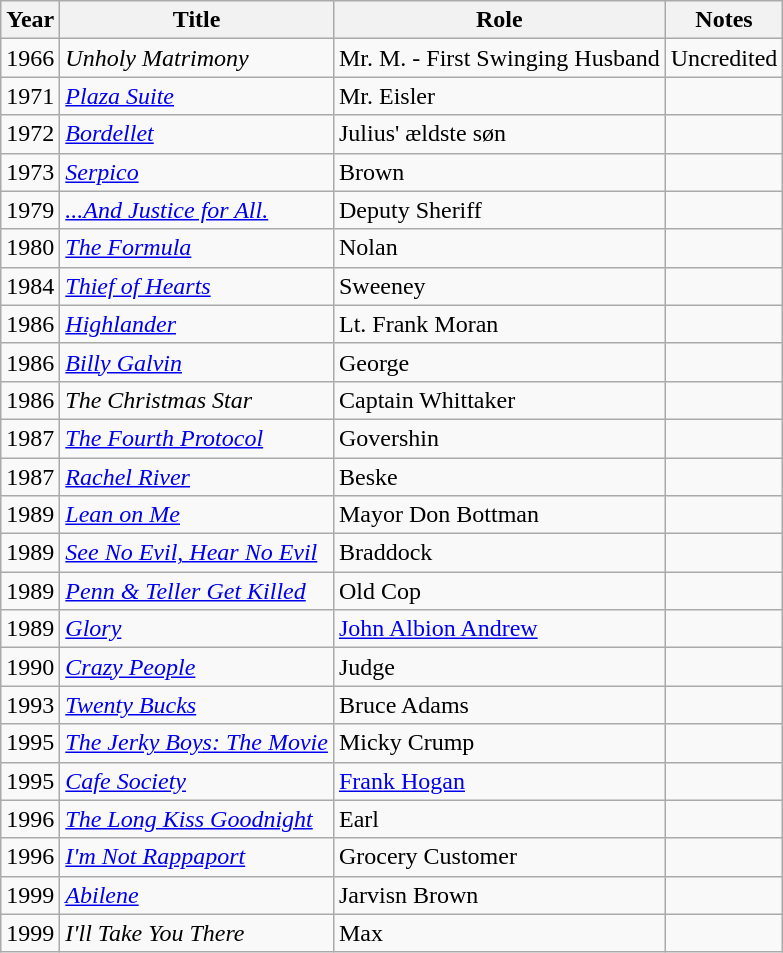<table class="wikitable sortable">
<tr>
<th>Year</th>
<th>Title</th>
<th>Role</th>
<th>Notes</th>
</tr>
<tr>
<td>1966</td>
<td><em>Unholy Matrimony</em></td>
<td>Mr. M. - First Swinging Husband</td>
<td>Uncredited</td>
</tr>
<tr>
<td>1971</td>
<td><a href='#'><em>Plaza Suite</em></a></td>
<td>Mr. Eisler</td>
<td></td>
</tr>
<tr>
<td>1972</td>
<td><em><a href='#'>Bordellet</a></em></td>
<td>Julius' ældste søn</td>
<td></td>
</tr>
<tr>
<td>1973</td>
<td><em><a href='#'>Serpico</a></em></td>
<td>Brown</td>
<td></td>
</tr>
<tr>
<td>1979</td>
<td><em><a href='#'>...And Justice for All.</a></em></td>
<td>Deputy Sheriff</td>
<td></td>
</tr>
<tr>
<td>1980</td>
<td><a href='#'><em>The Formula</em></a></td>
<td>Nolan</td>
<td></td>
</tr>
<tr>
<td>1984</td>
<td><em><a href='#'>Thief of Hearts</a></em></td>
<td>Sweeney</td>
<td></td>
</tr>
<tr>
<td>1986</td>
<td><a href='#'><em>Highlander</em></a></td>
<td>Lt. Frank Moran</td>
<td></td>
</tr>
<tr>
<td>1986</td>
<td><em><a href='#'>Billy Galvin</a></em></td>
<td>George</td>
<td></td>
</tr>
<tr>
<td>1986</td>
<td><em>The Christmas Star</em></td>
<td>Captain Whittaker</td>
<td></td>
</tr>
<tr>
<td>1987</td>
<td><a href='#'><em>The Fourth Protocol</em></a></td>
<td>Govershin</td>
<td></td>
</tr>
<tr>
<td>1987</td>
<td><em><a href='#'>Rachel River</a></em></td>
<td>Beske</td>
<td></td>
</tr>
<tr>
<td>1989</td>
<td><a href='#'><em>Lean on Me</em></a></td>
<td>Mayor Don Bottman</td>
<td></td>
</tr>
<tr>
<td>1989</td>
<td><em><a href='#'> See No Evil, Hear No Evil</a></em></td>
<td>Braddock</td>
<td></td>
</tr>
<tr>
<td>1989</td>
<td><em><a href='#'>Penn & Teller Get Killed</a></em></td>
<td>Old Cop</td>
<td></td>
</tr>
<tr>
<td>1989</td>
<td><a href='#'><em>Glory</em></a></td>
<td><a href='#'>John Albion Andrew</a></td>
<td></td>
</tr>
<tr>
<td>1990</td>
<td><em><a href='#'>Crazy People</a></em></td>
<td>Judge</td>
<td></td>
</tr>
<tr>
<td>1993</td>
<td><em><a href='#'>Twenty Bucks</a></em></td>
<td>Bruce Adams</td>
<td></td>
</tr>
<tr>
<td>1995</td>
<td><em><a href='#'>The Jerky Boys: The Movie</a></em></td>
<td>Micky Crump</td>
<td></td>
</tr>
<tr>
<td>1995</td>
<td><a href='#'><em>Cafe Society</em></a></td>
<td><a href='#'>Frank Hogan</a></td>
<td></td>
</tr>
<tr>
<td>1996</td>
<td><em><a href='#'>The Long Kiss Goodnight</a></em></td>
<td>Earl</td>
<td></td>
</tr>
<tr>
<td>1996</td>
<td><a href='#'><em>I'm Not Rappaport</em></a></td>
<td>Grocery Customer</td>
<td></td>
</tr>
<tr>
<td>1999</td>
<td><a href='#'><em>Abilene</em></a></td>
<td>Jarvisn Brown</td>
<td></td>
</tr>
<tr>
<td>1999</td>
<td><em>I'll Take You There</em></td>
<td>Max</td>
<td></td>
</tr>
</table>
